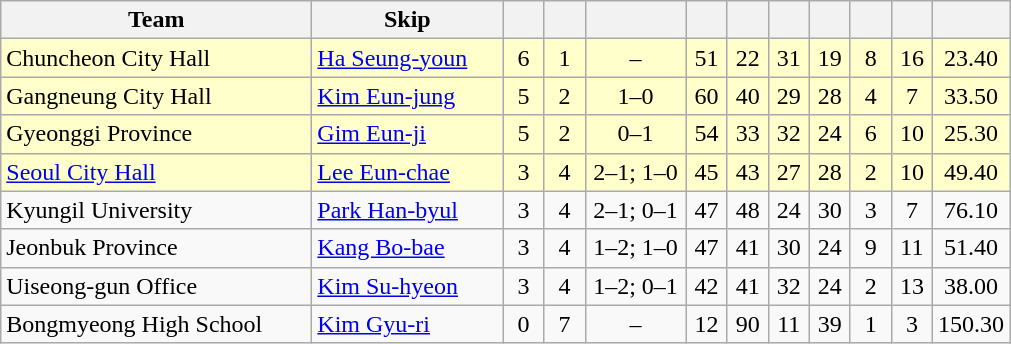<table class=wikitable  style="text-align:center;">
<tr>
<th width=200>Team</th>
<th width=120>Skip</th>
<th width=20></th>
<th width=20></th>
<th width=60></th>
<th width=20></th>
<th width=20></th>
<th width=20></th>
<th width=20></th>
<th width=20></th>
<th width=20></th>
<th width=20></th>
</tr>
<tr bgcolor=#ffffcc>
<td style="text-align:left;"> Chuncheon City Hall</td>
<td style="text-align:left;"><a href='#'>Ha Seung-youn</a></td>
<td>6</td>
<td>1</td>
<td>–</td>
<td>51</td>
<td>22</td>
<td>31</td>
<td>19</td>
<td>8</td>
<td>16</td>
<td>23.40</td>
</tr>
<tr bgcolor=#ffffcc>
<td style="text-align:left;"> Gangneung City Hall</td>
<td style="text-align:left;"><a href='#'>Kim Eun-jung</a></td>
<td>5</td>
<td>2</td>
<td>1–0</td>
<td>60</td>
<td>40</td>
<td>29</td>
<td>28</td>
<td>4</td>
<td>7</td>
<td>33.50</td>
</tr>
<tr bgcolor=#ffffcc>
<td style="text-align:left;"> Gyeonggi Province</td>
<td style="text-align:left;"><a href='#'>Gim Eun-ji</a></td>
<td>5</td>
<td>2</td>
<td>0–1</td>
<td>54</td>
<td>33</td>
<td>32</td>
<td>24</td>
<td>6</td>
<td>10</td>
<td>25.30</td>
</tr>
<tr bgcolor=#ffffcc>
<td style="text-align:left;"> <a href='#'>Seoul City Hall</a></td>
<td style="text-align:left;"><a href='#'>Lee Eun-chae</a></td>
<td>3</td>
<td>4</td>
<td>2–1; 1–0</td>
<td>45</td>
<td>43</td>
<td>27</td>
<td>28</td>
<td>2</td>
<td>10</td>
<td>49.40</td>
</tr>
<tr>
<td style="text-align:left;"> Kyungil University</td>
<td style="text-align:left;"><a href='#'>Park Han-byul</a></td>
<td>3</td>
<td>4</td>
<td>2–1; 0–1</td>
<td>47</td>
<td>48</td>
<td>24</td>
<td>30</td>
<td>3</td>
<td>7</td>
<td>76.10</td>
</tr>
<tr>
<td style="text-align:left;"> Jeonbuk Province</td>
<td style="text-align:left;"><a href='#'>Kang Bo-bae</a></td>
<td>3</td>
<td>4</td>
<td>1–2; 1–0</td>
<td>47</td>
<td>41</td>
<td>30</td>
<td>24</td>
<td>9</td>
<td>11</td>
<td>51.40</td>
</tr>
<tr>
<td style="text-align:left;"> Uiseong-gun Office</td>
<td style="text-align:left;"><a href='#'>Kim Su-hyeon</a></td>
<td>3</td>
<td>4</td>
<td>1–2; 0–1</td>
<td>42</td>
<td>41</td>
<td>32</td>
<td>24</td>
<td>2</td>
<td>13</td>
<td>38.00</td>
</tr>
<tr>
<td style="text-align:left;"> Bongmyeong High School</td>
<td style="text-align:left;"><a href='#'>Kim Gyu-ri</a></td>
<td>0</td>
<td>7</td>
<td>–</td>
<td>12</td>
<td>90</td>
<td>11</td>
<td>39</td>
<td>1</td>
<td>3</td>
<td>150.30</td>
</tr>
</table>
